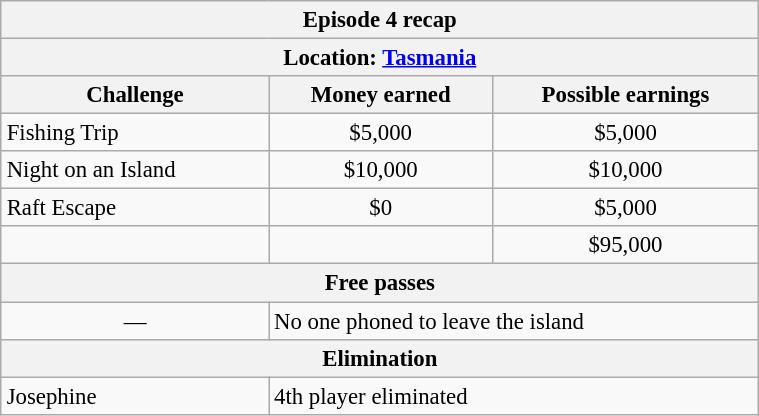<table class="wikitable" style="font-size: 95%; margin: 10px" align="right" width="40%">
<tr>
<th colspan=3>Episode 4 recap</th>
</tr>
<tr>
<th colspan=3>Location: <a href='#'>Tasmania</a></th>
</tr>
<tr>
<th>Challenge</th>
<th>Money earned</th>
<th>Possible earnings</th>
</tr>
<tr>
<td>Fishing Trip</td>
<td align="center">$5,000</td>
<td align="center">$5,000</td>
</tr>
<tr>
<td>Night on an Island</td>
<td align="center">$10,000</td>
<td align="center">$10,000</td>
</tr>
<tr>
<td>Raft Escape</td>
<td align="center">$0</td>
<td align="center">$5,000</td>
</tr>
<tr>
<td><strong></strong></td>
<td align="center"><strong></strong></td>
<td align="center">$95,000</td>
</tr>
<tr>
<th colspan=3>Free passes</th>
</tr>
<tr>
<td align="center">—</td>
<td colspan=2>No one phoned to leave the island</td>
</tr>
<tr>
<th colspan=3>Elimination</th>
</tr>
<tr>
<td>Josephine</td>
<td colspan=2>4th player eliminated</td>
</tr>
</table>
